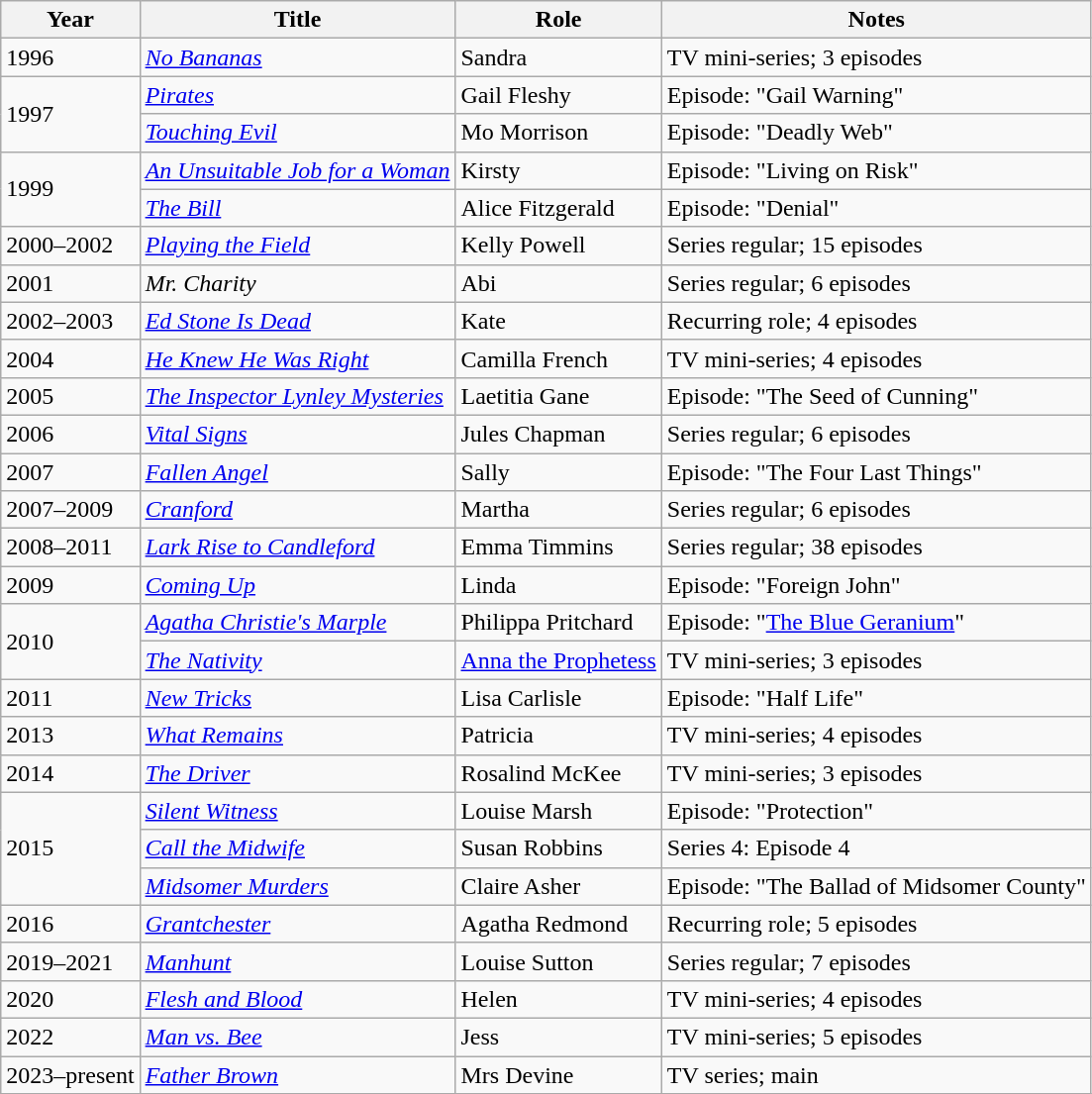<table class="wikitable">
<tr>
<th>Year</th>
<th>Title</th>
<th>Role</th>
<th>Notes</th>
</tr>
<tr>
<td>1996</td>
<td><em><a href='#'>No Bananas</a></em></td>
<td>Sandra</td>
<td>TV mini-series; 3 episodes</td>
</tr>
<tr>
<td rowspan="2">1997</td>
<td><em><a href='#'>Pirates</a></em></td>
<td>Gail Fleshy</td>
<td>Episode: "Gail Warning"</td>
</tr>
<tr>
<td><em><a href='#'>Touching Evil</a></em></td>
<td>Mo Morrison</td>
<td>Episode: "Deadly Web"</td>
</tr>
<tr>
<td rowspan="2">1999</td>
<td><em><a href='#'>An Unsuitable Job for a Woman</a></em></td>
<td>Kirsty</td>
<td>Episode: "Living on Risk"</td>
</tr>
<tr>
<td><em><a href='#'>The Bill</a></em></td>
<td>Alice Fitzgerald</td>
<td>Episode: "Denial"</td>
</tr>
<tr>
<td>2000–2002</td>
<td><em><a href='#'>Playing the Field</a></em></td>
<td>Kelly Powell</td>
<td>Series regular; 15 episodes</td>
</tr>
<tr>
<td>2001</td>
<td><em>Mr. Charity</em></td>
<td>Abi</td>
<td>Series regular; 6 episodes</td>
</tr>
<tr>
<td>2002–2003</td>
<td><em><a href='#'>Ed Stone Is Dead</a></em></td>
<td>Kate</td>
<td>Recurring role; 4 episodes</td>
</tr>
<tr>
<td>2004</td>
<td><em><a href='#'>He Knew He Was Right</a></em></td>
<td>Camilla French</td>
<td>TV mini-series; 4 episodes</td>
</tr>
<tr>
<td>2005</td>
<td><em><a href='#'>The Inspector Lynley Mysteries</a></em></td>
<td>Laetitia Gane</td>
<td>Episode: "The Seed of Cunning"</td>
</tr>
<tr>
<td>2006</td>
<td><em><a href='#'>Vital Signs</a></em></td>
<td>Jules Chapman</td>
<td>Series regular; 6 episodes</td>
</tr>
<tr>
<td>2007</td>
<td><em><a href='#'>Fallen Angel</a></em></td>
<td>Sally</td>
<td>Episode: "The Four Last Things"</td>
</tr>
<tr>
<td>2007–2009</td>
<td><em><a href='#'>Cranford</a></em></td>
<td>Martha</td>
<td>Series regular; 6 episodes</td>
</tr>
<tr>
<td>2008–2011</td>
<td><em><a href='#'>Lark Rise to Candleford</a></em></td>
<td>Emma Timmins</td>
<td>Series regular; 38 episodes</td>
</tr>
<tr>
<td>2009</td>
<td><em><a href='#'>Coming Up</a></em></td>
<td>Linda</td>
<td>Episode: "Foreign John"</td>
</tr>
<tr>
<td rowspan="2">2010</td>
<td><em><a href='#'>Agatha Christie's Marple</a></em></td>
<td>Philippa Pritchard</td>
<td>Episode: "<a href='#'>The Blue Geranium</a>"</td>
</tr>
<tr>
<td><em><a href='#'>The Nativity</a></em></td>
<td><a href='#'>Anna the Prophetess</a></td>
<td>TV mini-series; 3 episodes</td>
</tr>
<tr>
<td>2011</td>
<td><em><a href='#'>New Tricks</a></em></td>
<td>Lisa Carlisle</td>
<td>Episode: "Half Life"</td>
</tr>
<tr>
<td>2013</td>
<td><em><a href='#'>What Remains</a></em></td>
<td>Patricia</td>
<td>TV mini-series; 4 episodes</td>
</tr>
<tr>
<td>2014</td>
<td><em><a href='#'>The Driver</a></em></td>
<td>Rosalind McKee</td>
<td>TV mini-series; 3 episodes</td>
</tr>
<tr>
<td rowspan="3">2015</td>
<td><em><a href='#'>Silent Witness</a></em></td>
<td>Louise Marsh</td>
<td>Episode: "Protection"</td>
</tr>
<tr>
<td><em><a href='#'>Call the Midwife</a></em></td>
<td>Susan Robbins</td>
<td>Series 4: Episode 4</td>
</tr>
<tr>
<td><em><a href='#'>Midsomer Murders</a></em></td>
<td>Claire Asher</td>
<td>Episode: "The Ballad of Midsomer County"</td>
</tr>
<tr>
<td>2016</td>
<td><em><a href='#'>Grantchester</a></em></td>
<td>Agatha Redmond</td>
<td>Recurring role; 5 episodes</td>
</tr>
<tr>
<td>2019–2021</td>
<td><em><a href='#'>Manhunt</a></em></td>
<td>Louise Sutton</td>
<td>Series regular; 7 episodes</td>
</tr>
<tr>
<td>2020</td>
<td><em><a href='#'>Flesh and Blood</a></em></td>
<td>Helen</td>
<td>TV mini-series; 4 episodes</td>
</tr>
<tr>
<td>2022</td>
<td><em><a href='#'>Man vs. Bee</a></em></td>
<td>Jess</td>
<td>TV mini-series; 5 episodes</td>
</tr>
<tr>
<td>2023–present</td>
<td><em><a href='#'>Father Brown</a></em></td>
<td>Mrs Devine</td>
<td>TV series; main</td>
</tr>
<tr>
</tr>
</table>
